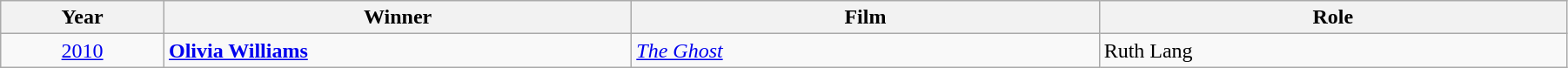<table class="wikitable" width="95%" cellpadding="5">
<tr>
<th width="100"><strong>Year</strong></th>
<th width="300"><strong>Winner</strong></th>
<th width="300"><strong>Film</strong></th>
<th width="300"><strong>Role</strong></th>
</tr>
<tr>
<td style="text-align:center;"><a href='#'>2010</a></td>
<td><strong><a href='#'>Olivia Williams</a></strong></td>
<td><em><a href='#'>The Ghost</a></em></td>
<td>Ruth Lang</td>
</tr>
</table>
